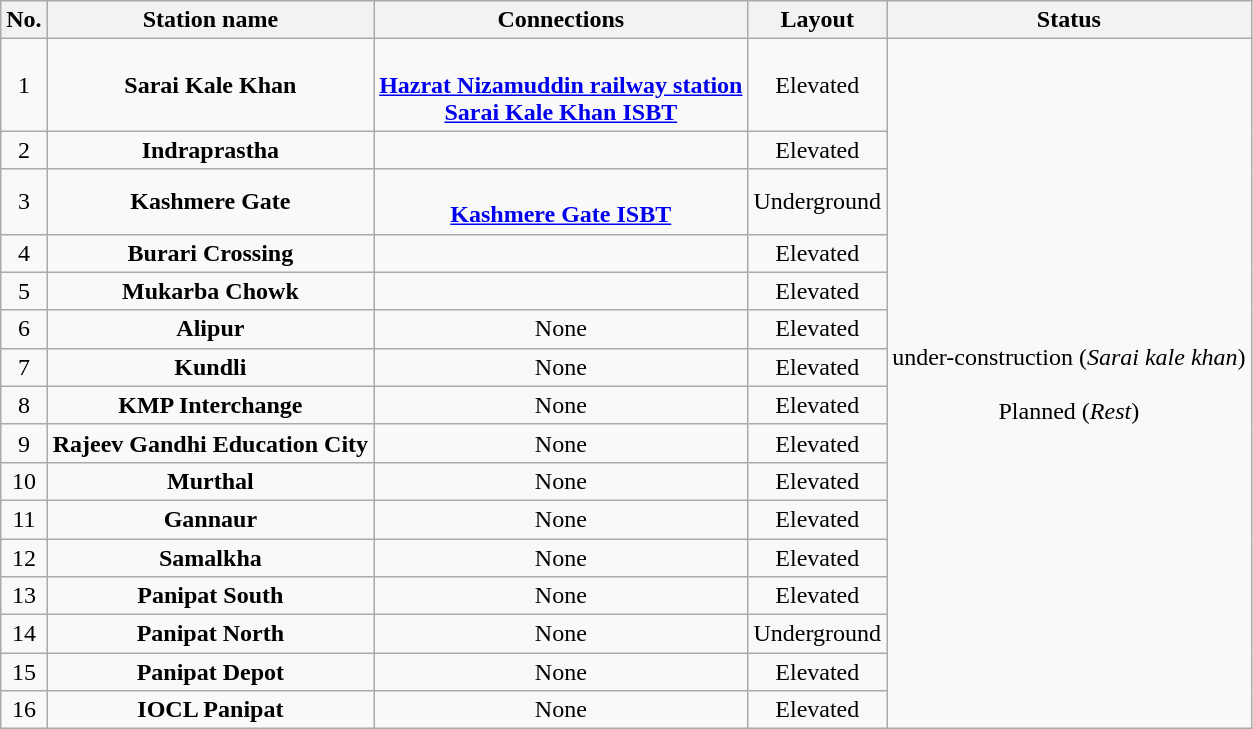<table class="wikitable" style="text-align: center;">
<tr>
<th>No.</th>
<th>Station name</th>
<th>Connections</th>
<th>Layout</th>
<th>Status</th>
</tr>
<tr>
<td>1</td>
<td><strong>Sarai Kale Khan</strong></td>
<td><br><strong><a href='#'>Hazrat Nizamuddin railway station</a></strong><br><strong><a href='#'>Sarai Kale Khan ISBT</a></strong></td>
<td>Elevated</td>
<td rowspan="19">under-construction (<em>Sarai kale khan</em>)<br><br> Planned (<em>Rest</em>)</td>
</tr>
<tr>
<td>2</td>
<td><strong>Indraprastha</strong></td>
<td></td>
<td>Elevated</td>
</tr>
<tr>
<td>3</td>
<td><strong>Kashmere Gate</strong></td>
<td>  <br><strong><a href='#'>Kashmere Gate ISBT</a></strong></td>
<td>Underground</td>
</tr>
<tr>
<td>4</td>
<td><strong>Burari Crossing</strong></td>
<td></td>
<td>Elevated</td>
</tr>
<tr>
<td>5</td>
<td><strong>Mukarba Chowk</strong></td>
<td></td>
<td>Elevated</td>
</tr>
<tr>
<td>6</td>
<td><strong>Alipur</strong></td>
<td>None</td>
<td>Elevated</td>
</tr>
<tr>
<td>7</td>
<td><strong>Kundli</strong></td>
<td>None</td>
<td>Elevated</td>
</tr>
<tr>
<td>8</td>
<td><strong>KMP Interchange</strong></td>
<td>None</td>
<td>Elevated</td>
</tr>
<tr>
<td>9</td>
<td><strong>Rajeev Gandhi Education City</strong></td>
<td>None</td>
<td>Elevated</td>
</tr>
<tr>
<td>10</td>
<td><strong>Murthal</strong></td>
<td>None</td>
<td>Elevated</td>
</tr>
<tr>
<td>11</td>
<td><strong>Gannaur</strong></td>
<td>None</td>
<td>Elevated</td>
</tr>
<tr>
<td>12</td>
<td><strong>Samalkha</strong></td>
<td>None</td>
<td>Elevated</td>
</tr>
<tr>
<td>13</td>
<td><strong>Panipat South</strong></td>
<td>None</td>
<td>Elevated</td>
</tr>
<tr>
<td>14</td>
<td><strong>Panipat North</strong></td>
<td>None</td>
<td>Underground</td>
</tr>
<tr>
<td>15</td>
<td><strong>Panipat Depot</strong></td>
<td>None</td>
<td>Elevated</td>
</tr>
<tr>
<td>16</td>
<td><strong>IOCL Panipat</strong></td>
<td>None</td>
<td>Elevated</td>
</tr>
</table>
